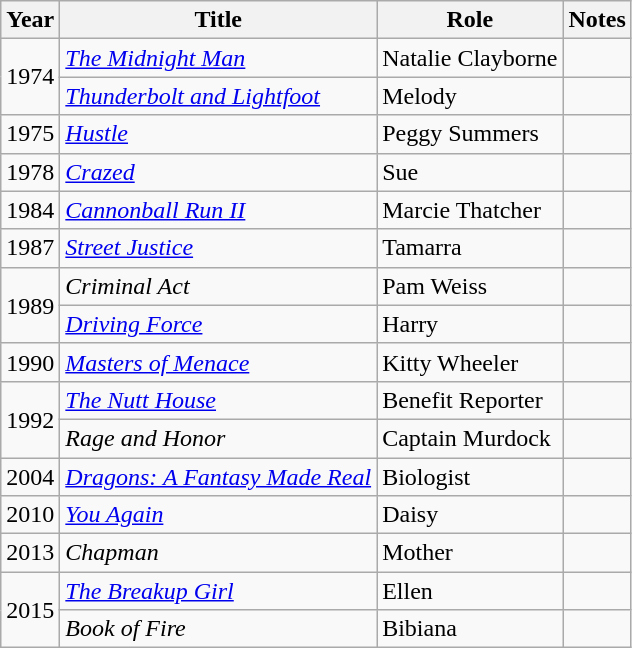<table class="wikitable sortable">
<tr>
<th>Year</th>
<th>Title</th>
<th>Role</th>
<th>Notes</th>
</tr>
<tr>
<td rowspan="2">1974</td>
<td><em><a href='#'>The Midnight Man</a></em></td>
<td>Natalie Clayborne</td>
<td></td>
</tr>
<tr>
<td><em><a href='#'>Thunderbolt and Lightfoot</a></em></td>
<td>Melody</td>
<td></td>
</tr>
<tr>
<td>1975</td>
<td><em><a href='#'>Hustle</a></em></td>
<td>Peggy Summers</td>
<td></td>
</tr>
<tr>
<td>1978</td>
<td><em><a href='#'>Crazed</a></em></td>
<td>Sue</td>
<td></td>
</tr>
<tr>
<td>1984</td>
<td><em><a href='#'>Cannonball Run II</a></em></td>
<td>Marcie Thatcher</td>
<td></td>
</tr>
<tr>
<td>1987</td>
<td><em><a href='#'>Street Justice</a></em></td>
<td>Tamarra</td>
<td></td>
</tr>
<tr>
<td rowspan="2">1989</td>
<td><em>Criminal Act</em></td>
<td>Pam Weiss</td>
<td></td>
</tr>
<tr>
<td><em><a href='#'>Driving Force</a></em></td>
<td>Harry</td>
<td></td>
</tr>
<tr>
<td>1990</td>
<td><em><a href='#'>Masters of Menace</a></em></td>
<td>Kitty Wheeler</td>
<td></td>
</tr>
<tr>
<td rowspan="2">1992</td>
<td><em><a href='#'>The Nutt House</a></em></td>
<td>Benefit Reporter</td>
<td></td>
</tr>
<tr>
<td><em>Rage and Honor</em></td>
<td>Captain Murdock</td>
<td></td>
</tr>
<tr>
<td>2004</td>
<td><em><a href='#'>Dragons: A Fantasy Made Real</a></em></td>
<td>Biologist</td>
<td></td>
</tr>
<tr>
<td>2010</td>
<td><em><a href='#'>You Again</a></em></td>
<td>Daisy</td>
<td></td>
</tr>
<tr>
<td>2013</td>
<td><em>Chapman</em></td>
<td>Mother</td>
<td></td>
</tr>
<tr>
<td rowspan="2">2015</td>
<td><em><a href='#'>The Breakup Girl</a></em></td>
<td>Ellen</td>
<td></td>
</tr>
<tr>
<td><em>Book of Fire</em></td>
<td>Bibiana</td>
<td></td>
</tr>
</table>
